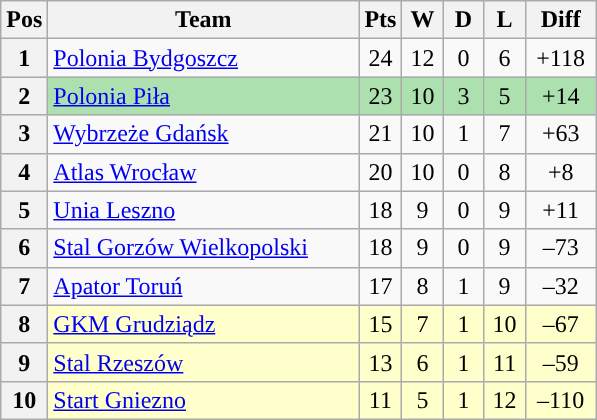<table class="wikitable" style="font-size: 100%">
<tr>
<th width=20>Pos</th>
<th width=200>Team</th>
<th width=20>Pts</th>
<th width=20>W</th>
<th width=20>D</th>
<th width=20>L</th>
<th width=40>Diff</th>
</tr>
<tr align=center>
<th>1</th>
<td align=left><a href='#'>Polonia Bydgoszcz</a></td>
<td>24</td>
<td>12</td>
<td>0</td>
<td>6</td>
<td>+118</td>
</tr>
<tr align=center style="background:#ACE1AF;">
<th>2</th>
<td align=left><a href='#'>Polonia Piła</a></td>
<td>23</td>
<td>10</td>
<td>3</td>
<td>5</td>
<td>+14</td>
</tr>
<tr align=center>
<th>3</th>
<td align=left><a href='#'>Wybrzeże Gdańsk</a></td>
<td>21</td>
<td>10</td>
<td>1</td>
<td>7</td>
<td>+63</td>
</tr>
<tr align=center>
<th>4</th>
<td align=left><a href='#'>Atlas Wrocław</a></td>
<td>20</td>
<td>10</td>
<td>0</td>
<td>8</td>
<td>+8</td>
</tr>
<tr align=center>
<th>5</th>
<td align=left><a href='#'>Unia Leszno</a></td>
<td>18</td>
<td>9</td>
<td>0</td>
<td>9</td>
<td>+11</td>
</tr>
<tr align=center>
<th>6</th>
<td align=left><a href='#'>Stal Gorzów Wielkopolski</a></td>
<td>18</td>
<td>9</td>
<td>0</td>
<td>9</td>
<td>–73</td>
</tr>
<tr align=center>
<th>7</th>
<td align=left><a href='#'>Apator Toruń</a></td>
<td>17</td>
<td>8</td>
<td>1</td>
<td>9</td>
<td>–32</td>
</tr>
<tr align=center style="background: #ffffcc;">
<th>8</th>
<td align=left><a href='#'>GKM Grudziądz</a></td>
<td>15</td>
<td>7</td>
<td>1</td>
<td>10</td>
<td>–67</td>
</tr>
<tr align=center style="background: #ffffcc;">
<th>9</th>
<td align=left><a href='#'>Stal Rzeszów</a></td>
<td>13</td>
<td>6</td>
<td>1</td>
<td>11</td>
<td>–59</td>
</tr>
<tr align=center style="background: #ffffcc;">
<th>10</th>
<td align=left><a href='#'>Start Gniezno</a></td>
<td>11</td>
<td>5</td>
<td>1</td>
<td>12</td>
<td>–110</td>
</tr>
</table>
